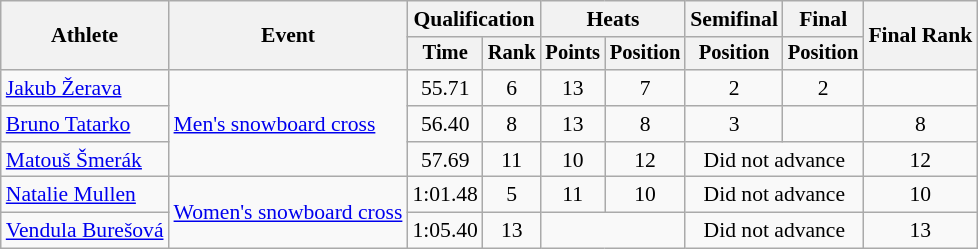<table class="wikitable" style="font-size:90%">
<tr>
<th rowspan="2">Athlete</th>
<th rowspan="2">Event</th>
<th colspan="2">Qualification</th>
<th colspan="2">Heats</th>
<th>Semifinal</th>
<th>Final</th>
<th rowspan="2">Final Rank</th>
</tr>
<tr style="font-size:95%">
<th>Time</th>
<th>Rank</th>
<th>Points</th>
<th>Position</th>
<th>Position</th>
<th>Position</th>
</tr>
<tr align=center>
<td align=left><a href='#'>Jakub Žerava</a></td>
<td rowspan="3" align="left"><a href='#'>Men's snowboard cross</a></td>
<td>55.71</td>
<td>6</td>
<td>13</td>
<td>7</td>
<td>2</td>
<td>2</td>
<td></td>
</tr>
<tr align=center>
<td align=left><a href='#'>Bruno Tatarko</a></td>
<td>56.40</td>
<td>8</td>
<td>13</td>
<td>8</td>
<td>3</td>
<td></td>
<td>8</td>
</tr>
<tr align = center>
<td align=left><a href='#'>Matouš Šmerák</a></td>
<td>57.69</td>
<td>11</td>
<td>10</td>
<td>12</td>
<td colspan="2">Did not advance</td>
<td>12</td>
</tr>
<tr align="center">
<td align="left"><a href='#'>Natalie Mullen</a></td>
<td rowspan="2" align="left"><a href='#'>Women's snowboard cross</a></td>
<td>1:01.48</td>
<td>5</td>
<td>11</td>
<td>10</td>
<td colspan="2">Did not advance</td>
<td>10</td>
</tr>
<tr align="center">
<td align="left"><a href='#'>Vendula Burešová</a></td>
<td>1:05.40</td>
<td>13</td>
<td colspan="2"></td>
<td colspan="2">Did not advance</td>
<td>13</td>
</tr>
</table>
